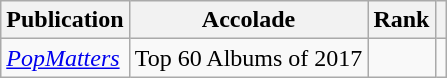<table class="sortable wikitable">
<tr>
<th>Publication</th>
<th>Accolade</th>
<th>Rank</th>
<th class="unsortable"></th>
</tr>
<tr>
<td><em><a href='#'>PopMatters</a></em></td>
<td>Top 60 Albums of 2017</td>
<td></td>
<td></td>
</tr>
</table>
